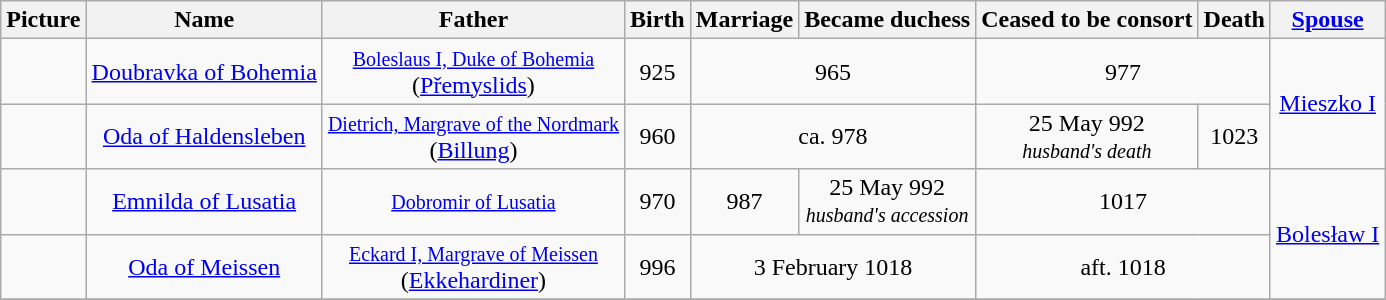<table class="wikitable" style="text-align: center;">
<tr>
<th>Picture</th>
<th>Name</th>
<th>Father</th>
<th>Birth</th>
<th>Marriage</th>
<th>Became duchess</th>
<th>Ceased to be consort</th>
<th>Death</th>
<th><a href='#'>Spouse</a></th>
</tr>
<tr>
<td></td>
<td><a href='#'>Doubravka of Bohemia</a></td>
<td><small><a href='#'>Boleslaus I, Duke of Bohemia</a></small><br>(<a href='#'>Přemyslids</a>)</td>
<td>925</td>
<td colspan="2">965</td>
<td colspan="2">977</td>
<td rowspan="2"><a href='#'>Mieszko I</a></td>
</tr>
<tr>
<td></td>
<td><a href='#'>Oda of Haldensleben</a></td>
<td><small><a href='#'>Dietrich, Margrave of the Nordmark</a></small><br>(<a href='#'>Billung</a>)</td>
<td> 960</td>
<td colspan="2">ca. 978</td>
<td>25 May 992<br><small><em>husband's death</em></small></td>
<td>1023</td>
</tr>
<tr>
<td></td>
<td><a href='#'>Emnilda of Lusatia</a></td>
<td><small><a href='#'>Dobromir of Lusatia</a></small></td>
<td> 970</td>
<td> 987</td>
<td>25 May 992<br><small><em>husband's  accession</em></small></td>
<td colspan="2">1017</td>
<td rowspan="2"><a href='#'>Bolesław I</a></td>
</tr>
<tr>
<td></td>
<td><a href='#'>Oda of Meissen</a></td>
<td><small><a href='#'>Eckard I, Margrave of Meissen</a></small><br>(<a href='#'>Ekkehardiner</a>)</td>
<td> 996</td>
<td colspan="2">3 February 1018</td>
<td colspan="2">aft. 1018</td>
</tr>
<tr>
</tr>
</table>
